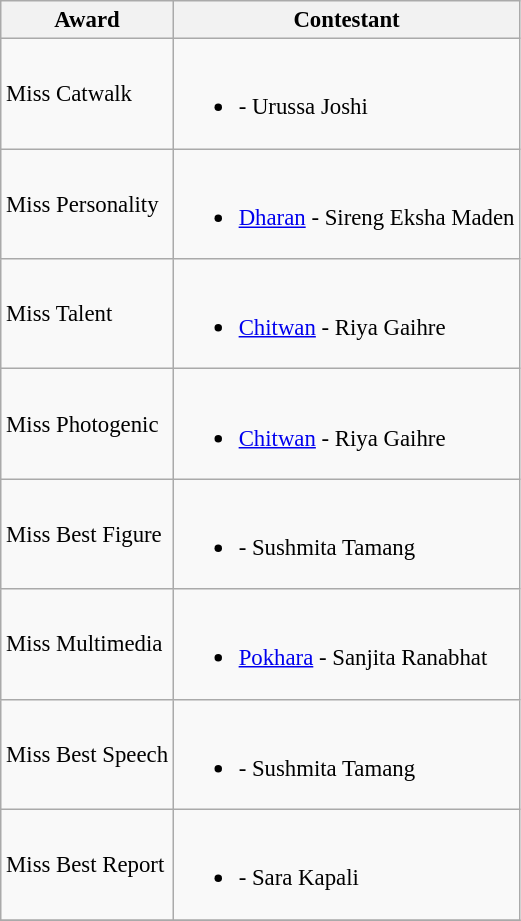<table class="wikitable sortable unsortable" style="font-size: 95%">
<tr>
<th>Award</th>
<th>Contestant</th>
</tr>
<tr>
<td>Miss Catwalk</td>
<td><br><ul><li>  - Urussa Joshi</li></ul></td>
</tr>
<tr>
<td>Miss Personality</td>
<td><br><ul><li> <a href='#'>Dharan</a> - Sireng Eksha Maden</li></ul></td>
</tr>
<tr>
<td>Miss Talent</td>
<td><br><ul><li> <a href='#'>Chitwan</a> - Riya Gaihre</li></ul></td>
</tr>
<tr>
<td>Miss Photogenic</td>
<td><br><ul><li> <a href='#'>Chitwan</a> - Riya Gaihre</li></ul></td>
</tr>
<tr>
<td>Miss Best Figure</td>
<td><br><ul><li> - Sushmita Tamang</li></ul></td>
</tr>
<tr>
<td>Miss Multimedia</td>
<td><br><ul><li> <a href='#'>Pokhara</a> - Sanjita Ranabhat</li></ul></td>
</tr>
<tr>
<td>Miss Best Speech</td>
<td><br><ul><li> - Sushmita Tamang</li></ul></td>
</tr>
<tr>
<td>Miss Best Report</td>
<td><br><ul><li> - Sara Kapali</li></ul></td>
</tr>
<tr>
</tr>
</table>
